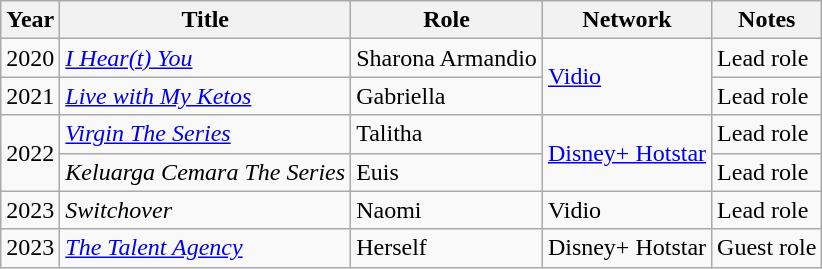<table class="wikitable">
<tr>
<th>Year</th>
<th>Title</th>
<th>Role</th>
<th>Network</th>
<th>Notes</th>
</tr>
<tr>
<td>2020</td>
<td><em><a href='#'>I Hear(t) You</a></em></td>
<td>Sharona Armandio</td>
<td rowspan="2"><a href='#'>Vidio</a></td>
<td>Lead role</td>
</tr>
<tr>
<td>2021</td>
<td><em><a href='#'>Live with My Ketos</a></em></td>
<td>Gabriella</td>
<td>Lead role</td>
</tr>
<tr>
<td rowspan="2">2022</td>
<td><em><a href='#'>Virgin The Series</a></em></td>
<td>Talitha</td>
<td rowspan="2"><a href='#'>Disney+ Hotstar</a></td>
<td>Lead role</td>
</tr>
<tr>
<td><em>Keluarga Cemara The Series</em></td>
<td>Euis</td>
<td>Lead role</td>
</tr>
<tr>
<td>2023</td>
<td><em>Switchover</em></td>
<td>Naomi</td>
<td>Vidio</td>
<td>Lead role</td>
</tr>
<tr>
<td>2023</td>
<td><em><a href='#'>The Talent Agency</a></em></td>
<td>Herself</td>
<td>Disney+ Hotstar</td>
<td>Guest role</td>
</tr>
</table>
